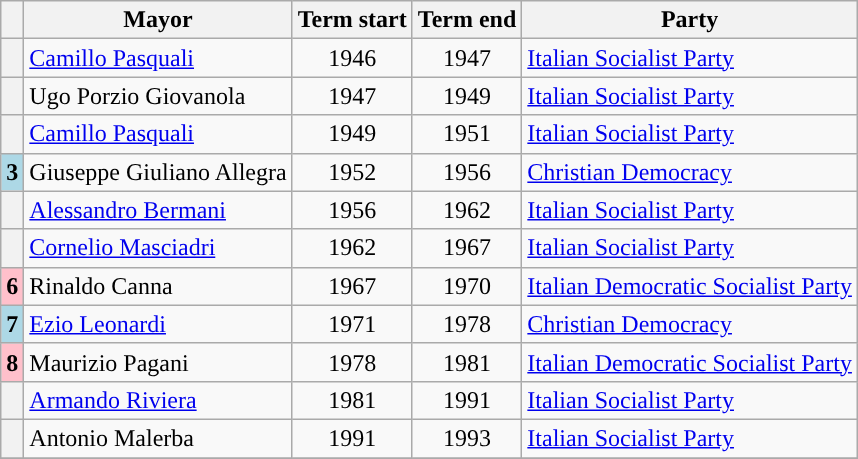<table class="wikitable">
<tr>
<th class=unsortable> </th>
<th>Mayor</th>
<th>Term start</th>
<th>Term end</th>
<th>Party</th>
</tr>
<tr>
<th rowspan=1 style="background:"></th>
<td><a href='#'>Camillo Pasquali</a></td>
<td align=center>1946</td>
<td align=center>1947</td>
<td><a href='#'>Italian Socialist Party</a></td>
</tr>
<tr>
<th rowspan=1 style="background:"></th>
<td>Ugo Porzio Giovanola</td>
<td align=center>1947</td>
<td align=center>1949</td>
<td><a href='#'>Italian Socialist Party</a></td>
</tr>
<tr>
<th rowspan=1 style="background:"></th>
<td><a href='#'>Camillo Pasquali</a></td>
<td align=center>1949</td>
<td align=center>1951</td>
<td><a href='#'>Italian Socialist Party</a></td>
</tr>
<tr>
<th style="background:#ADD8E6;">3</th>
<td>Giuseppe Giuliano Allegra</td>
<td align=center>1952</td>
<td align=center>1956</td>
<td><a href='#'>Christian Democracy</a></td>
</tr>
<tr>
<th rowspan=1 style="background:"></th>
<td><a href='#'>Alessandro Bermani</a></td>
<td align=center>1956</td>
<td align=center>1962</td>
<td><a href='#'>Italian Socialist Party</a></td>
</tr>
<tr>
<th rowspan=1 style="background:"></th>
<td><a href='#'>Cornelio Masciadri</a></td>
<td align=center>1962</td>
<td align=center>1967</td>
<td><a href='#'>Italian Socialist Party</a></td>
</tr>
<tr>
<th style="background:#FFC0CB;">6</th>
<td>Rinaldo Canna</td>
<td align=center>1967</td>
<td align=center>1970</td>
<td><a href='#'>Italian Democratic Socialist Party</a></td>
</tr>
<tr>
<th style="background:#ADD8E6;">7</th>
<td><a href='#'>Ezio Leonardi</a></td>
<td align=center>1971</td>
<td align=center>1978</td>
<td><a href='#'>Christian Democracy</a></td>
</tr>
<tr>
<th style="background:#FFC0CB;">8</th>
<td>Maurizio Pagani</td>
<td align=center>1978</td>
<td align=center>1981</td>
<td><a href='#'>Italian Democratic Socialist Party</a></td>
</tr>
<tr>
<th rowspan=1 style="background:"></th>
<td><a href='#'>Armando Riviera</a></td>
<td align=center>1981</td>
<td align=center>1991</td>
<td><a href='#'>Italian Socialist Party</a></td>
</tr>
<tr>
<th rowspan=1 style="background:"></th>
<td>Antonio Malerba</td>
<td align=center>1991</td>
<td align=center>1993</td>
<td><a href='#'>Italian Socialist Party</a></td>
</tr>
<tr>
</tr>
</table>
